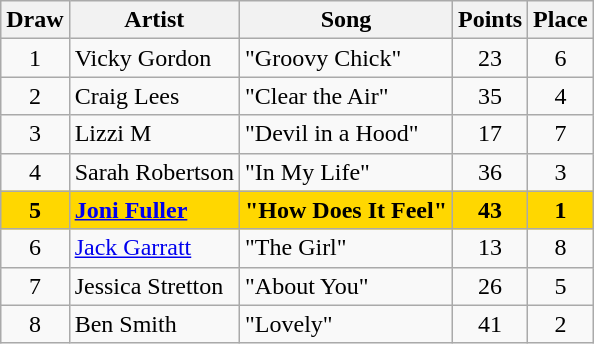<table class="sortable wikitable" style="margin: 1em auto 1em auto; text-align:center">
<tr>
<th>Draw</th>
<th>Artist</th>
<th>Song</th>
<th>Points</th>
<th>Place</th>
</tr>
<tr>
<td>1</td>
<td align="left">Vicky Gordon</td>
<td align="left">"Groovy Chick"</td>
<td>23</td>
<td>6</td>
</tr>
<tr>
<td>2</td>
<td align="left">Craig Lees</td>
<td align="left">"Clear the Air"</td>
<td>35</td>
<td>4</td>
</tr>
<tr>
<td>3</td>
<td align="left">Lizzi M</td>
<td align="left">"Devil in a Hood"</td>
<td>17</td>
<td>7</td>
</tr>
<tr>
<td>4</td>
<td align="left">Sarah Robertson</td>
<td align="left">"In My Life"</td>
<td>36</td>
<td>3</td>
</tr>
<tr style="font-weight:bold; background:gold;">
<td><strong>5</strong></td>
<td align="left"><strong><a href='#'>Joni Fuller</a></strong></td>
<td align="left"><strong>"How Does It Feel"</strong></td>
<td><strong>43</strong></td>
<td><strong>1</strong></td>
</tr>
<tr>
<td>6</td>
<td align="left"><a href='#'>Jack Garratt</a></td>
<td align="left">"The Girl"</td>
<td>13</td>
<td>8</td>
</tr>
<tr>
<td>7</td>
<td align="left">Jessica Stretton</td>
<td align="left">"About You"</td>
<td>26</td>
<td>5</td>
</tr>
<tr>
<td>8</td>
<td align="left">Ben Smith</td>
<td align="left">"Lovely"</td>
<td>41</td>
<td>2</td>
</tr>
</table>
